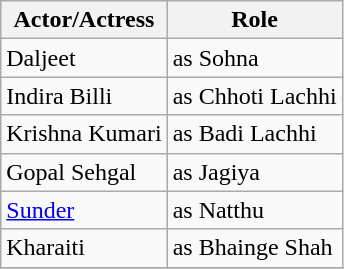<table class="wikitable">
<tr>
<th>Actor/Actress</th>
<th>Role</th>
</tr>
<tr>
<td>Daljeet</td>
<td>as Sohna</td>
</tr>
<tr>
<td>Indira Billi</td>
<td>as Chhoti Lachhi</td>
</tr>
<tr>
<td>Krishna Kumari</td>
<td>as Badi Lachhi</td>
</tr>
<tr>
<td>Gopal Sehgal</td>
<td>as Jagiya</td>
</tr>
<tr>
<td><a href='#'>Sunder</a></td>
<td>as Natthu</td>
</tr>
<tr>
<td>Kharaiti</td>
<td>as Bhainge Shah</td>
</tr>
<tr>
</tr>
</table>
